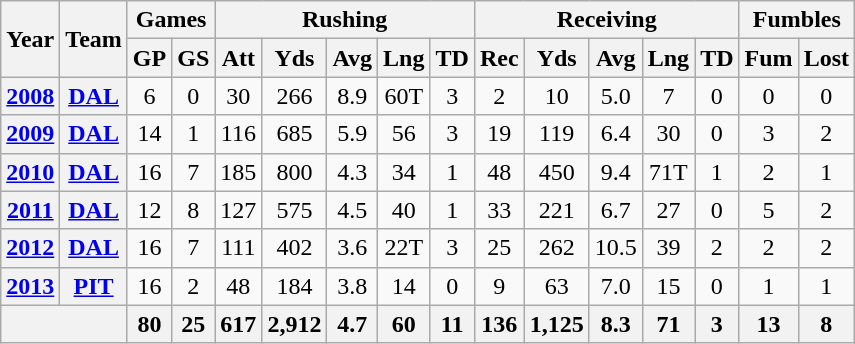<table class=wikitable style="text-align:center;">
<tr>
<th rowspan="2">Year</th>
<th rowspan="2">Team</th>
<th colspan="2">Games</th>
<th colspan="5">Rushing</th>
<th colspan="5">Receiving</th>
<th colspan="2">Fumbles</th>
</tr>
<tr>
<th>GP</th>
<th>GS</th>
<th>Att</th>
<th>Yds</th>
<th>Avg</th>
<th>Lng</th>
<th>TD</th>
<th>Rec</th>
<th>Yds</th>
<th>Avg</th>
<th>Lng</th>
<th>TD</th>
<th>Fum</th>
<th>Lost</th>
</tr>
<tr>
<th><a href='#'>2008</a></th>
<th><a href='#'>DAL</a></th>
<td>6</td>
<td>0</td>
<td>30</td>
<td>266</td>
<td>8.9</td>
<td>60T</td>
<td>3</td>
<td>2</td>
<td>10</td>
<td>5.0</td>
<td>7</td>
<td>0</td>
<td>0</td>
<td>0</td>
</tr>
<tr>
<th><a href='#'>2009</a></th>
<th><a href='#'>DAL</a></th>
<td>14</td>
<td>1</td>
<td>116</td>
<td>685</td>
<td>5.9</td>
<td>56</td>
<td>3</td>
<td>19</td>
<td>119</td>
<td>6.4</td>
<td>30</td>
<td>0</td>
<td>3</td>
<td>2</td>
</tr>
<tr>
<th><a href='#'>2010</a></th>
<th><a href='#'>DAL</a></th>
<td>16</td>
<td>7</td>
<td>185</td>
<td>800</td>
<td>4.3</td>
<td>34</td>
<td>1</td>
<td>48</td>
<td>450</td>
<td>9.4</td>
<td>71T</td>
<td>1</td>
<td>2</td>
<td>1</td>
</tr>
<tr>
<th><a href='#'>2011</a></th>
<th><a href='#'>DAL</a></th>
<td>12</td>
<td>8</td>
<td>127</td>
<td>575</td>
<td>4.5</td>
<td>40</td>
<td>1</td>
<td>33</td>
<td>221</td>
<td>6.7</td>
<td>27</td>
<td>0</td>
<td>5</td>
<td>2</td>
</tr>
<tr>
<th><a href='#'>2012</a></th>
<th><a href='#'>DAL</a></th>
<td>16</td>
<td>7</td>
<td>111</td>
<td>402</td>
<td>3.6</td>
<td>22T</td>
<td>3</td>
<td>25</td>
<td>262</td>
<td>10.5</td>
<td>39</td>
<td>2</td>
<td>2</td>
<td>2</td>
</tr>
<tr>
<th><a href='#'>2013</a></th>
<th><a href='#'>PIT</a></th>
<td>16</td>
<td>2</td>
<td>48</td>
<td>184</td>
<td>3.8</td>
<td>14</td>
<td>0</td>
<td>9</td>
<td>63</td>
<td>7.0</td>
<td>15</td>
<td>0</td>
<td>1</td>
<td>1</td>
</tr>
<tr>
<th colspan="2"></th>
<th>80</th>
<th>25</th>
<th>617</th>
<th>2,912</th>
<th>4.7</th>
<th>60</th>
<th>11</th>
<th>136</th>
<th>1,125</th>
<th>8.3</th>
<th>71</th>
<th>3</th>
<th>13</th>
<th>8</th>
</tr>
</table>
